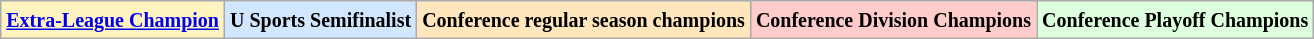<table class="wikitable">
<tr>
<td bgcolor="#FFF3BF"><small><strong><a href='#'>Extra-League Champion</a></strong></small></td>
<td bgcolor="#D0E7FF"><small><strong>U Sports Semifinalist</strong></small></td>
<td bgcolor="#FFE6BD"><small><strong>Conference regular season champions</strong></small></td>
<td bgcolor="#FFCCCC"><small><strong>Conference Division Champions</strong></small></td>
<td bgcolor="#ddffdd"><small><strong>Conference Playoff Champions</strong></small></td>
</tr>
</table>
